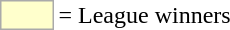<table>
<tr>
<td style="background-color:#ffffcc; border:1px solid #aaaaaa; width:2em;"></td>
<td>= League winners</td>
</tr>
</table>
